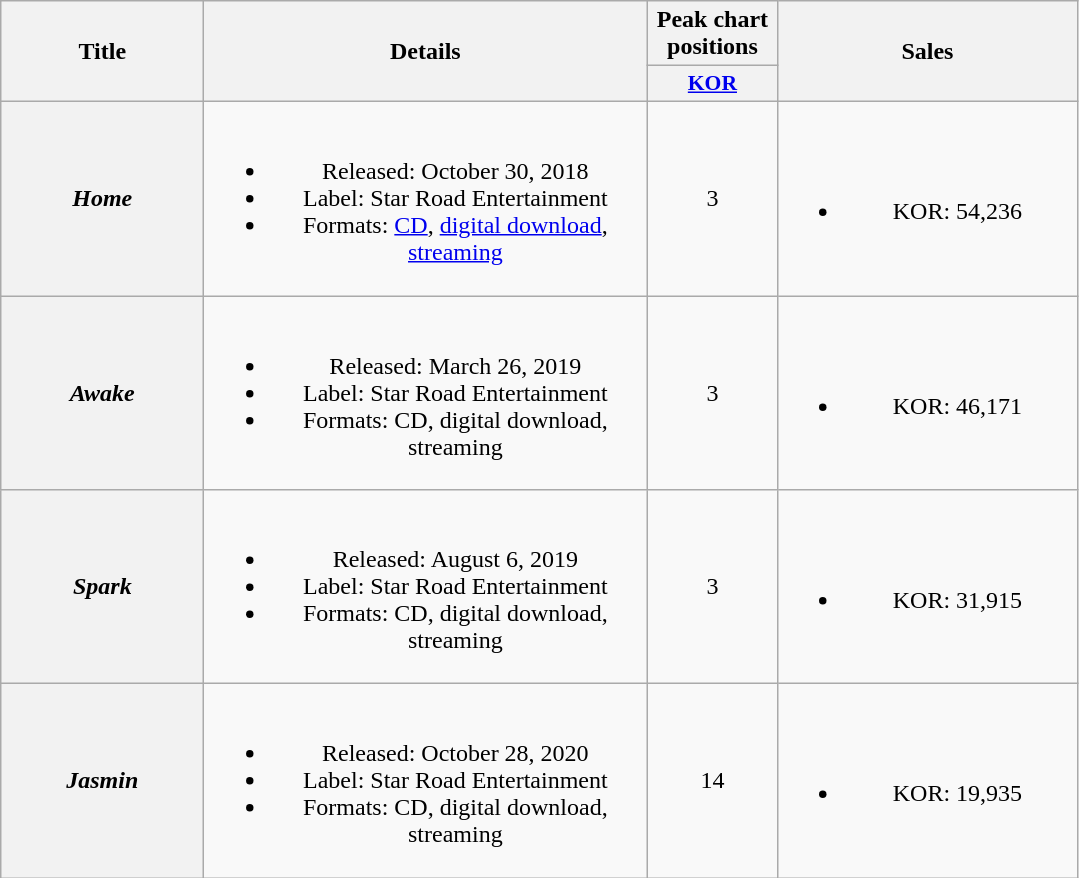<table class="wikitable plainrowheaders" style="text-align:center;">
<tr>
<th rowspan="2" scope="col" style="width:8em;">Title</th>
<th rowspan="2" scope="col" style="width:18em;">Details</th>
<th colspan="1" scope="col" style="width:5em;">Peak chart positions</th>
<th rowspan="2" scope="col" style="width:12em;">Sales</th>
</tr>
<tr>
<th scope="col" style="width:2.5em;font-size:90%;"><a href='#'>KOR</a><br></th>
</tr>
<tr>
<th scope="row"><em>Home</em></th>
<td><br><ul><li>Released: October 30, 2018</li><li>Label: Star Road Entertainment</li><li>Formats: <a href='#'>CD</a>, <a href='#'>digital download</a>, <a href='#'>streaming</a></li></ul></td>
<td>3</td>
<td><br><ul><li>KOR: 54,236</li></ul></td>
</tr>
<tr>
<th scope="row"><em>Awake</em></th>
<td><br><ul><li>Released: March 26, 2019</li><li>Label: Star Road Entertainment</li><li>Formats: CD, digital download, streaming</li></ul></td>
<td>3</td>
<td><br><ul><li>KOR: 46,171</li></ul></td>
</tr>
<tr>
<th scope="row"><em>Spark</em></th>
<td><br><ul><li>Released: August 6, 2019</li><li>Label: Star Road Entertainment</li><li>Formats: CD, digital download, streaming</li></ul></td>
<td>3</td>
<td><br><ul><li>KOR: 31,915</li></ul></td>
</tr>
<tr>
<th scope="row"><em>Jasmin</em></th>
<td><br><ul><li>Released: October 28, 2020</li><li>Label: Star Road Entertainment</li><li>Formats: CD, digital download, streaming</li></ul></td>
<td>14</td>
<td><br><ul><li>KOR: 19,935</li></ul></td>
</tr>
</table>
